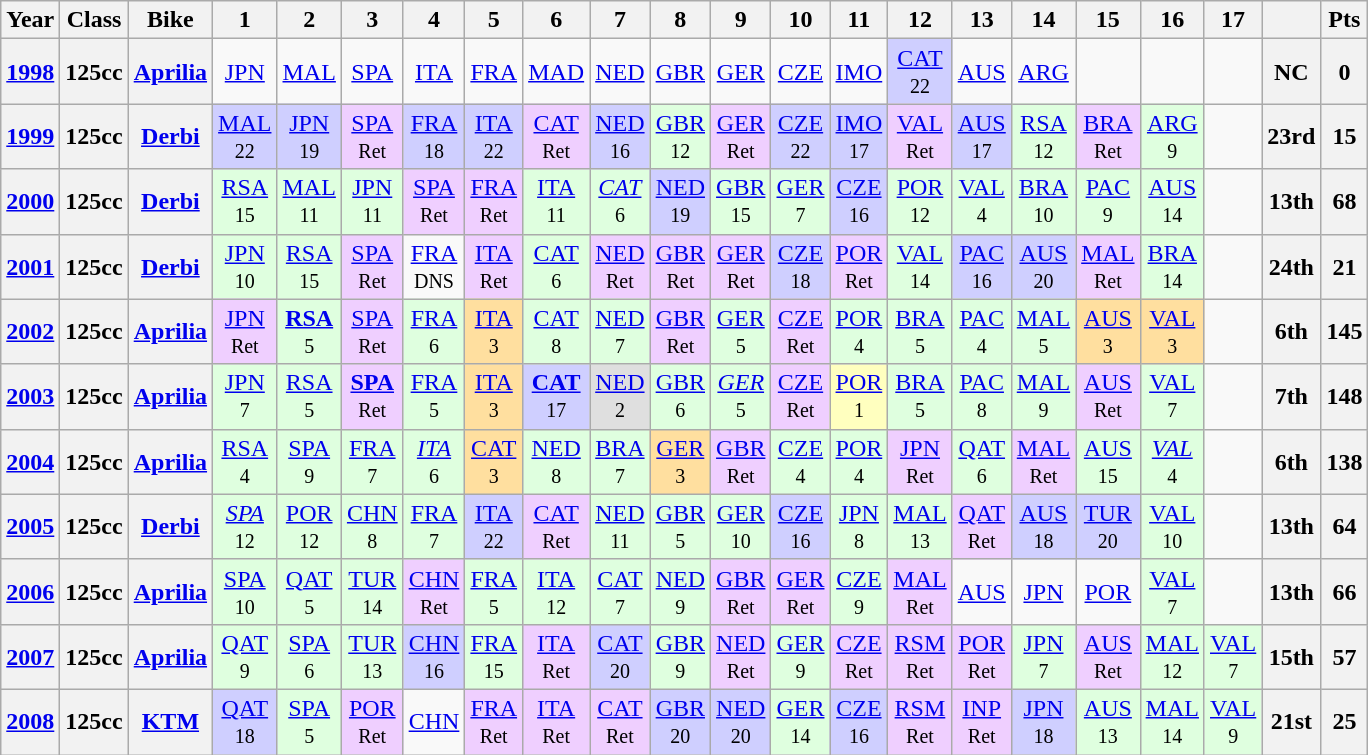<table class="wikitable" style="text-align:center">
<tr>
<th>Year</th>
<th>Class</th>
<th>Bike</th>
<th>1</th>
<th>2</th>
<th>3</th>
<th>4</th>
<th>5</th>
<th>6</th>
<th>7</th>
<th>8</th>
<th>9</th>
<th>10</th>
<th>11</th>
<th>12</th>
<th>13</th>
<th>14</th>
<th>15</th>
<th>16</th>
<th>17</th>
<th></th>
<th>Pts</th>
</tr>
<tr>
<th align="left"><a href='#'>1998</a></th>
<th align="left">125cc</th>
<th align="left"><a href='#'>Aprilia</a></th>
<td><a href='#'>JPN</a></td>
<td><a href='#'>MAL</a></td>
<td><a href='#'>SPA</a></td>
<td><a href='#'>ITA</a></td>
<td><a href='#'>FRA</a></td>
<td><a href='#'>MAD</a></td>
<td><a href='#'>NED</a></td>
<td><a href='#'>GBR</a></td>
<td><a href='#'>GER</a></td>
<td><a href='#'>CZE</a></td>
<td><a href='#'>IMO</a></td>
<td style="background:#CFCFFF;"><a href='#'>CAT</a><br><small>22</small></td>
<td><a href='#'>AUS</a></td>
<td><a href='#'>ARG</a></td>
<td></td>
<td></td>
<td></td>
<th>NC</th>
<th>0</th>
</tr>
<tr>
<th align="left"><a href='#'>1999</a></th>
<th align="left">125cc</th>
<th align="left"><a href='#'>Derbi</a></th>
<td style="background:#CFCFFF;"><a href='#'>MAL</a><br><small>22</small></td>
<td style="background:#CFCFFF;"><a href='#'>JPN</a><br><small>19</small></td>
<td style="background:#efcfff;"><a href='#'>SPA</a><br><small>Ret</small></td>
<td style="background:#CFCFFF;"><a href='#'>FRA</a><br><small>18</small></td>
<td style="background:#CFCFFF;"><a href='#'>ITA</a><br><small>22</small></td>
<td style="background:#efcfff;"><a href='#'>CAT</a><br><small>Ret</small></td>
<td style="background:#CFCFFF;"><a href='#'>NED</a><br><small>16</small></td>
<td style="background:#dfffdf;"><a href='#'>GBR</a><br><small>12</small></td>
<td style="background:#efcfff;"><a href='#'>GER</a><br><small>Ret</small></td>
<td style="background:#CFCFFF;"><a href='#'>CZE</a><br><small>22</small></td>
<td style="background:#CFCFFF;"><a href='#'>IMO</a><br><small>17</small></td>
<td style="background:#efcfff;"><a href='#'>VAL</a><br><small>Ret</small></td>
<td style="background:#CFCFFF;"><a href='#'>AUS</a><br><small>17</small></td>
<td style="background:#dfffdf;"><a href='#'>RSA</a><br><small>12</small></td>
<td style="background:#efcfff;"><a href='#'>BRA</a><br><small>Ret</small></td>
<td style="background:#dfffdf;"><a href='#'>ARG</a><br><small>9</small></td>
<td></td>
<th>23rd</th>
<th>15</th>
</tr>
<tr>
<th align="left"><a href='#'>2000</a></th>
<th align="left">125cc</th>
<th align="left"><a href='#'>Derbi</a></th>
<td style="background:#dfffdf;"><a href='#'>RSA</a><br><small>15</small></td>
<td style="background:#dfffdf;"><a href='#'>MAL</a><br><small>11</small></td>
<td style="background:#dfffdf;"><a href='#'>JPN</a><br><small>11</small></td>
<td style="background:#efcfff;"><a href='#'>SPA</a><br><small>Ret</small></td>
<td style="background:#efcfff;"><a href='#'>FRA</a><br><small>Ret</small></td>
<td style="background:#dfffdf;"><a href='#'>ITA</a><br><small>11</small></td>
<td style="background:#dfffdf;"><em><a href='#'>CAT</a></em><br><small>6</small></td>
<td style="background:#CFCFFF;"><a href='#'>NED</a><br><small>19</small></td>
<td style="background:#dfffdf;"><a href='#'>GBR</a><br><small>15</small></td>
<td style="background:#dfffdf;"><a href='#'>GER</a><br><small>7</small></td>
<td style="background:#CFCFFF;"><a href='#'>CZE</a><br><small>16</small></td>
<td style="background:#dfffdf;"><a href='#'>POR</a><br><small>12</small></td>
<td style="background:#dfffdf;"><a href='#'>VAL</a><br><small>4</small></td>
<td style="background:#dfffdf;"><a href='#'>BRA</a><br><small>10</small></td>
<td style="background:#dfffdf;"><a href='#'>PAC</a><br><small>9</small></td>
<td style="background:#dfffdf;"><a href='#'>AUS</a><br><small>14</small></td>
<td></td>
<th>13th</th>
<th>68</th>
</tr>
<tr>
<th align="left"><a href='#'>2001</a></th>
<th align="left">125cc</th>
<th align="left"><a href='#'>Derbi</a></th>
<td style="background:#dfffdf;"><a href='#'>JPN</a><br><small>10</small></td>
<td style="background:#dfffdf;"><a href='#'>RSA</a><br><small>15</small></td>
<td style="background:#efcfff;"><a href='#'>SPA</a><br><small>Ret</small></td>
<td><a href='#'>FRA</a><br><small>DNS</small></td>
<td style="background:#efcfff;"><a href='#'>ITA</a><br><small>Ret</small></td>
<td style="background:#dfffdf;"><a href='#'>CAT</a><br><small>6</small></td>
<td style="background:#efcfff;"><a href='#'>NED</a><br><small>Ret</small></td>
<td style="background:#efcfff;"><a href='#'>GBR</a><br><small>Ret</small></td>
<td style="background:#efcfff;"><a href='#'>GER</a><br><small>Ret</small></td>
<td style="background:#CFCFFF;"><a href='#'>CZE</a><br><small>18</small></td>
<td style="background:#efcfff;"><a href='#'>POR</a><br><small>Ret</small></td>
<td style="background:#dfffdf;"><a href='#'>VAL</a><br><small>14</small></td>
<td style="background:#CFCFFF;"><a href='#'>PAC</a><br><small>16</small></td>
<td style="background:#CFCFFF;"><a href='#'>AUS</a><br><small>20</small></td>
<td style="background:#efcfff;"><a href='#'>MAL</a><br><small>Ret</small></td>
<td style="background:#dfffdf;"><a href='#'>BRA</a><br><small>14</small></td>
<td></td>
<th>24th</th>
<th>21</th>
</tr>
<tr>
<th align="left"><a href='#'>2002</a></th>
<th align="left">125cc</th>
<th align="left"><a href='#'>Aprilia</a></th>
<td style="background:#efcfff;"><a href='#'>JPN</a><br><small>Ret</small></td>
<td style="background:#dfffdf;"><strong><a href='#'>RSA</a></strong><br><small>5</small></td>
<td style="background:#efcfff;"><a href='#'>SPA</a><br><small>Ret</small></td>
<td style="background:#dfffdf;"><a href='#'>FRA</a><br><small>6</small></td>
<td style="background:#FFDF9F;"><a href='#'>ITA</a><br><small>3</small></td>
<td style="background:#dfffdf;"><a href='#'>CAT</a><br><small>8</small></td>
<td style="background:#dfffdf;"><a href='#'>NED</a><br><small>7</small></td>
<td style="background:#efcfff;"><a href='#'>GBR</a><br><small>Ret</small></td>
<td style="background:#dfffdf;"><a href='#'>GER</a><br><small>5</small></td>
<td style="background:#efcfff;"><a href='#'>CZE</a><br><small>Ret</small></td>
<td style="background:#dfffdf;"><a href='#'>POR</a><br><small>4</small></td>
<td style="background:#dfffdf;"><a href='#'>BRA</a><br><small>5</small></td>
<td style="background:#dfffdf;"><a href='#'>PAC</a><br><small>4</small></td>
<td style="background:#dfffdf;"><a href='#'>MAL</a><br><small>5</small></td>
<td style="background:#FFDF9F;"><a href='#'>AUS</a><br><small>3</small></td>
<td style="background:#FFDF9F;"><a href='#'>VAL</a><br><small>3</small></td>
<td></td>
<th>6th</th>
<th>145</th>
</tr>
<tr>
<th align="left"><a href='#'>2003</a></th>
<th align="left">125cc</th>
<th align="left"><a href='#'>Aprilia</a></th>
<td style="background:#dfffdf;"><a href='#'>JPN</a><br><small>7</small></td>
<td style="background:#dfffdf;"><a href='#'>RSA</a><br><small>5</small></td>
<td style="background:#efcfff;"><strong><a href='#'>SPA</a></strong><br><small>Ret</small></td>
<td style="background:#dfffdf;"><a href='#'>FRA</a><br><small>5</small></td>
<td style="background:#FFDF9F;"><a href='#'>ITA</a><br><small>3</small></td>
<td style="background:#CFCFFF;"><strong><a href='#'>CAT</a></strong><br><small>17</small></td>
<td style="background:#DFDFDF;"><a href='#'>NED</a><br><small>2</small></td>
<td style="background:#dfffdf;"><a href='#'>GBR</a><br><small>6</small></td>
<td style="background:#dfffdf;"><em><a href='#'>GER</a></em><br><small>5</small></td>
<td style="background:#efcfff;"><a href='#'>CZE</a><br><small>Ret</small></td>
<td style="background:#FFFFBF;"><a href='#'>POR</a><br><small>1</small></td>
<td style="background:#dfffdf;"><a href='#'>BRA</a><br><small>5</small></td>
<td style="background:#dfffdf;"><a href='#'>PAC</a><br><small>8</small></td>
<td style="background:#dfffdf;"><a href='#'>MAL</a><br><small>9</small></td>
<td style="background:#efcfff;"><a href='#'>AUS</a><br><small>Ret</small></td>
<td style="background:#dfffdf;"><a href='#'>VAL</a><br><small>7</small></td>
<td></td>
<th>7th</th>
<th>148</th>
</tr>
<tr>
<th align="left"><a href='#'>2004</a></th>
<th align="left">125cc</th>
<th align="left"><a href='#'>Aprilia</a></th>
<td style="background:#dfffdf;"><a href='#'>RSA</a><br><small>4</small></td>
<td style="background:#dfffdf;"><a href='#'>SPA</a><br><small>9</small></td>
<td style="background:#dfffdf;"><a href='#'>FRA</a><br><small>7</small></td>
<td style="background:#dfffdf;"><em><a href='#'>ITA</a></em><br><small>6</small></td>
<td style="background:#FFDF9F;"><a href='#'>CAT</a><br><small>3</small></td>
<td style="background:#dfffdf;"><a href='#'>NED</a><br><small>8</small></td>
<td style="background:#dfffdf;"><a href='#'>BRA</a><br><small>7</small></td>
<td style="background:#FFDF9F;"><a href='#'>GER</a><br><small>3</small></td>
<td style="background:#efcfff;"><a href='#'>GBR</a><br><small>Ret</small></td>
<td style="background:#dfffdf;"><a href='#'>CZE</a><br><small>4</small></td>
<td style="background:#dfffdf;"><a href='#'>POR</a><br><small>4</small></td>
<td style="background:#efcfff;"><a href='#'>JPN</a><br><small>Ret</small></td>
<td style="background:#dfffdf;"><a href='#'>QAT</a><br><small>6</small></td>
<td style="background:#efcfff;"><a href='#'>MAL</a><br><small>Ret</small></td>
<td style="background:#dfffdf;"><a href='#'>AUS</a><br><small>15</small></td>
<td style="background:#dfffdf;"><em><a href='#'>VAL</a></em><br><small>4</small></td>
<td></td>
<th>6th</th>
<th>138</th>
</tr>
<tr>
<th align="left"><a href='#'>2005</a></th>
<th align="left">125cc</th>
<th align="left"><a href='#'>Derbi</a></th>
<td style="background:#dfffdf;"><em><a href='#'>SPA</a></em><br><small>12</small></td>
<td style="background:#dfffdf;"><a href='#'>POR</a><br><small>12</small></td>
<td style="background:#dfffdf;"><a href='#'>CHN</a><br><small>8</small></td>
<td style="background:#dfffdf;"><a href='#'>FRA</a><br><small>7</small></td>
<td style="background:#CFCFFF;"><a href='#'>ITA</a><br><small>22</small></td>
<td style="background:#efcfff;"><a href='#'>CAT</a><br><small>Ret</small></td>
<td style="background:#dfffdf;"><a href='#'>NED</a><br><small>11</small></td>
<td style="background:#dfffdf;"><a href='#'>GBR</a><br><small>5</small></td>
<td style="background:#dfffdf;"><a href='#'>GER</a><br><small>10</small></td>
<td style="background:#CFCFFF;"><a href='#'>CZE</a><br><small>16</small></td>
<td style="background:#dfffdf;"><a href='#'>JPN</a><br><small>8</small></td>
<td style="background:#dfffdf;"><a href='#'>MAL</a><br><small>13</small></td>
<td style="background:#efcfff;"><a href='#'>QAT</a><br><small>Ret</small></td>
<td style="background:#CFCFFF;"><a href='#'>AUS</a><br><small>18</small></td>
<td style="background:#CFCFFF;"><a href='#'>TUR</a><br><small>20</small></td>
<td style="background:#dfffdf;"><a href='#'>VAL</a><br><small>10</small></td>
<td></td>
<th>13th</th>
<th>64</th>
</tr>
<tr>
<th align="left"><a href='#'>2006</a></th>
<th align="left">125cc</th>
<th align="left"><a href='#'>Aprilia</a></th>
<td style="background:#dfffdf;"><a href='#'>SPA</a><br><small>10</small></td>
<td style="background:#dfffdf;"><a href='#'>QAT</a><br><small>5</small></td>
<td style="background:#dfffdf;"><a href='#'>TUR</a><br><small>14</small></td>
<td style="background:#efcfff;"><a href='#'>CHN</a><br><small>Ret</small></td>
<td style="background:#dfffdf;"><a href='#'>FRA</a><br><small>5</small></td>
<td style="background:#dfffdf;"><a href='#'>ITA</a><br><small>12</small></td>
<td style="background:#dfffdf;"><a href='#'>CAT</a><br><small>7</small></td>
<td style="background:#dfffdf;"><a href='#'>NED</a><br><small>9</small></td>
<td style="background:#efcfff;"><a href='#'>GBR</a><br><small>Ret</small></td>
<td style="background:#efcfff;"><a href='#'>GER</a><br><small>Ret</small></td>
<td style="background:#dfffdf;"><a href='#'>CZE</a><br><small>9</small></td>
<td style="background:#efcfff;"><a href='#'>MAL</a><br><small>Ret</small></td>
<td><a href='#'>AUS</a></td>
<td><a href='#'>JPN</a></td>
<td><a href='#'>POR</a></td>
<td style="background:#dfffdf;"><a href='#'>VAL</a><br><small>7</small></td>
<td></td>
<th>13th</th>
<th>66</th>
</tr>
<tr>
<th align="left"><a href='#'>2007</a></th>
<th align="left">125cc</th>
<th align="left"><a href='#'>Aprilia</a></th>
<td style="background:#dfffdf;"><a href='#'>QAT</a><br><small>9</small></td>
<td style="background:#dfffdf;"><a href='#'>SPA</a><br><small>6</small></td>
<td style="background:#dfffdf;"><a href='#'>TUR</a><br><small>13</small></td>
<td style="background:#CFCFFF;"><a href='#'>CHN</a><br><small>16</small></td>
<td style="background:#dfffdf;"><a href='#'>FRA</a><br><small>15</small></td>
<td style="background:#efcfff;"><a href='#'>ITA</a><br><small>Ret</small></td>
<td style="background:#CFCFFF;"><a href='#'>CAT</a><br><small>20</small></td>
<td style="background:#dfffdf;"><a href='#'>GBR</a><br><small>9</small></td>
<td style="background:#efcfff;"><a href='#'>NED</a><br><small>Ret</small></td>
<td style="background:#dfffdf;"><a href='#'>GER</a><br><small>9</small></td>
<td style="background:#efcfff;"><a href='#'>CZE</a><br><small>Ret</small></td>
<td style="background:#efcfff;"><a href='#'>RSM</a><br><small>Ret</small></td>
<td style="background:#efcfff;"><a href='#'>POR</a><br><small>Ret</small></td>
<td style="background:#dfffdf;"><a href='#'>JPN</a><br><small>7</small></td>
<td style="background:#efcfff;"><a href='#'>AUS</a><br><small>Ret</small></td>
<td style="background:#dfffdf;"><a href='#'>MAL</a><br><small>12</small></td>
<td style="background:#dfffdf;"><a href='#'>VAL</a><br><small>7</small></td>
<th>15th</th>
<th>57</th>
</tr>
<tr>
<th align="left"><a href='#'>2008</a></th>
<th align="left">125cc</th>
<th align="left"><a href='#'>KTM</a></th>
<td style="background:#CFCFFF;"><a href='#'>QAT</a><br><small>18</small></td>
<td style="background:#dfffdf;"><a href='#'>SPA</a><br><small>5</small></td>
<td style="background:#efcfff;"><a href='#'>POR</a><br><small>Ret</small></td>
<td><a href='#'>CHN</a></td>
<td style="background:#efcfff;"><a href='#'>FRA</a><br><small>Ret</small></td>
<td style="background:#efcfff;"><a href='#'>ITA</a><br><small>Ret</small></td>
<td style="background:#efcfff;"><a href='#'>CAT</a><br><small>Ret</small></td>
<td style="background:#CFCFFF;"><a href='#'>GBR</a><br><small>20</small></td>
<td style="background:#CFCFFF;"><a href='#'>NED</a><br><small>20</small></td>
<td style="background:#dfffdf;"><a href='#'>GER</a><br><small>14</small></td>
<td style="background:#CFCFFF;"><a href='#'>CZE</a><br><small>16</small></td>
<td style="background:#efcfff;"><a href='#'>RSM</a><br><small>Ret</small></td>
<td style="background:#efcfff;"><a href='#'>INP</a><br><small>Ret</small></td>
<td style="background:#CFCFFF;"><a href='#'>JPN</a><br><small>18</small></td>
<td style="background:#dfffdf;"><a href='#'>AUS</a><br><small>13</small></td>
<td style="background:#dfffdf;"><a href='#'>MAL</a><br><small>14</small></td>
<td style="background:#dfffdf;"><a href='#'>VAL</a><br><small>9</small></td>
<th>21st</th>
<th>25</th>
</tr>
</table>
